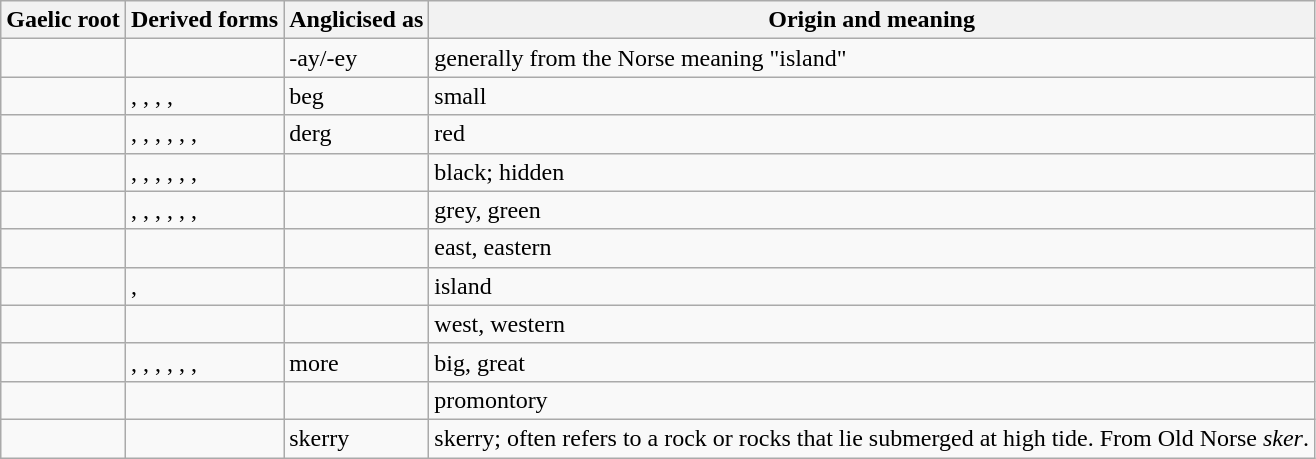<table class="wikitable">
<tr>
<th>Gaelic root</th>
<th>Derived forms</th>
<th>Anglicised as</th>
<th>Origin and meaning</th>
</tr>
<tr>
<td></td>
<td></td>
<td>-ay/-ey</td>
<td>generally from the Norse <em></em> meaning "island"</td>
</tr>
<tr>
<td></td>
<td>, , , , </td>
<td>beg</td>
<td>small</td>
</tr>
<tr>
<td></td>
<td>, , , , , , </td>
<td>derg</td>
<td>red</td>
</tr>
<tr>
<td></td>
<td>, , , , , , </td>
<td></td>
<td>black; hidden</td>
</tr>
<tr>
<td></td>
<td>, , , , , , </td>
<td></td>
<td>grey, green</td>
</tr>
<tr>
<td></td>
<td></td>
<td></td>
<td>east, eastern</td>
</tr>
<tr>
<td></td>
<td>, </td>
<td></td>
<td>island</td>
</tr>
<tr>
<td></td>
<td></td>
<td></td>
<td>west, western</td>
</tr>
<tr>
<td></td>
<td>, , , , , , </td>
<td>more</td>
<td>big, great</td>
</tr>
<tr>
<td></td>
<td></td>
<td></td>
<td>promontory</td>
</tr>
<tr>
<td></td>
<td></td>
<td>skerry</td>
<td>skerry; often refers to a rock or rocks that lie submerged at high tide. From Old Norse <em>sker</em>.</td>
</tr>
</table>
